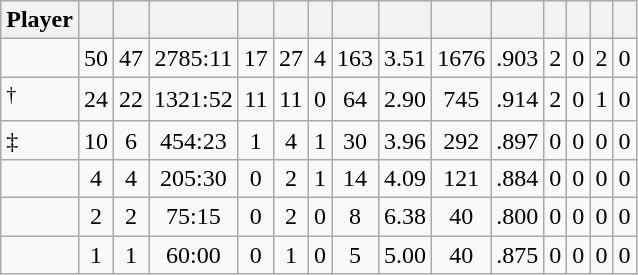<table class="wikitable sortable" style="text-align:center;">
<tr>
<th>Player</th>
<th></th>
<th></th>
<th></th>
<th></th>
<th></th>
<th></th>
<th></th>
<th></th>
<th></th>
<th></th>
<th></th>
<th></th>
<th></th>
<th></th>
</tr>
<tr>
<td style="text-align:left;"></td>
<td>50</td>
<td>47</td>
<td>2785:11</td>
<td>17</td>
<td>27</td>
<td>4</td>
<td>163</td>
<td>3.51</td>
<td>1676</td>
<td>.903</td>
<td>2</td>
<td>0</td>
<td>2</td>
<td>0</td>
</tr>
<tr>
<td style="text-align:left;"><sup>†</sup></td>
<td>24</td>
<td>22</td>
<td>1321:52</td>
<td>11</td>
<td>11</td>
<td>0</td>
<td>64</td>
<td>2.90</td>
<td>745</td>
<td>.914</td>
<td>2</td>
<td>0</td>
<td>1</td>
<td>0</td>
</tr>
<tr>
<td style="text-align:left;">‡</td>
<td>10</td>
<td>6</td>
<td>454:23</td>
<td>1</td>
<td>4</td>
<td>1</td>
<td>30</td>
<td>3.96</td>
<td>292</td>
<td>.897</td>
<td>0</td>
<td>0</td>
<td>0</td>
<td>0</td>
</tr>
<tr>
<td style="text-align:left;"></td>
<td>4</td>
<td>4</td>
<td>205:30</td>
<td>0</td>
<td>2</td>
<td>1</td>
<td>14</td>
<td>4.09</td>
<td>121</td>
<td>.884</td>
<td>0</td>
<td>0</td>
<td>0</td>
<td>0</td>
</tr>
<tr>
<td style="text-align:left;"></td>
<td>2</td>
<td>2</td>
<td>75:15</td>
<td>0</td>
<td>2</td>
<td>0</td>
<td>8</td>
<td>6.38</td>
<td>40</td>
<td>.800</td>
<td>0</td>
<td>0</td>
<td>0</td>
<td>0</td>
</tr>
<tr>
<td style="text-align:left;"></td>
<td>1</td>
<td>1</td>
<td>60:00</td>
<td>0</td>
<td>1</td>
<td>0</td>
<td>5</td>
<td>5.00</td>
<td>40</td>
<td>.875</td>
<td>0</td>
<td>0</td>
<td>0</td>
<td>0</td>
</tr>
</table>
